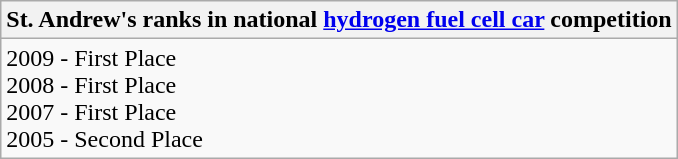<table class="wikitable">
<tr>
<th>St. Andrew's ranks in national <a href='#'>hydrogen fuel cell car</a> competition</th>
</tr>
<tr>
<td>2009 - First Place<br>2008 - First Place<br>2007 - First Place<br>2005 - Second Place</td>
</tr>
</table>
